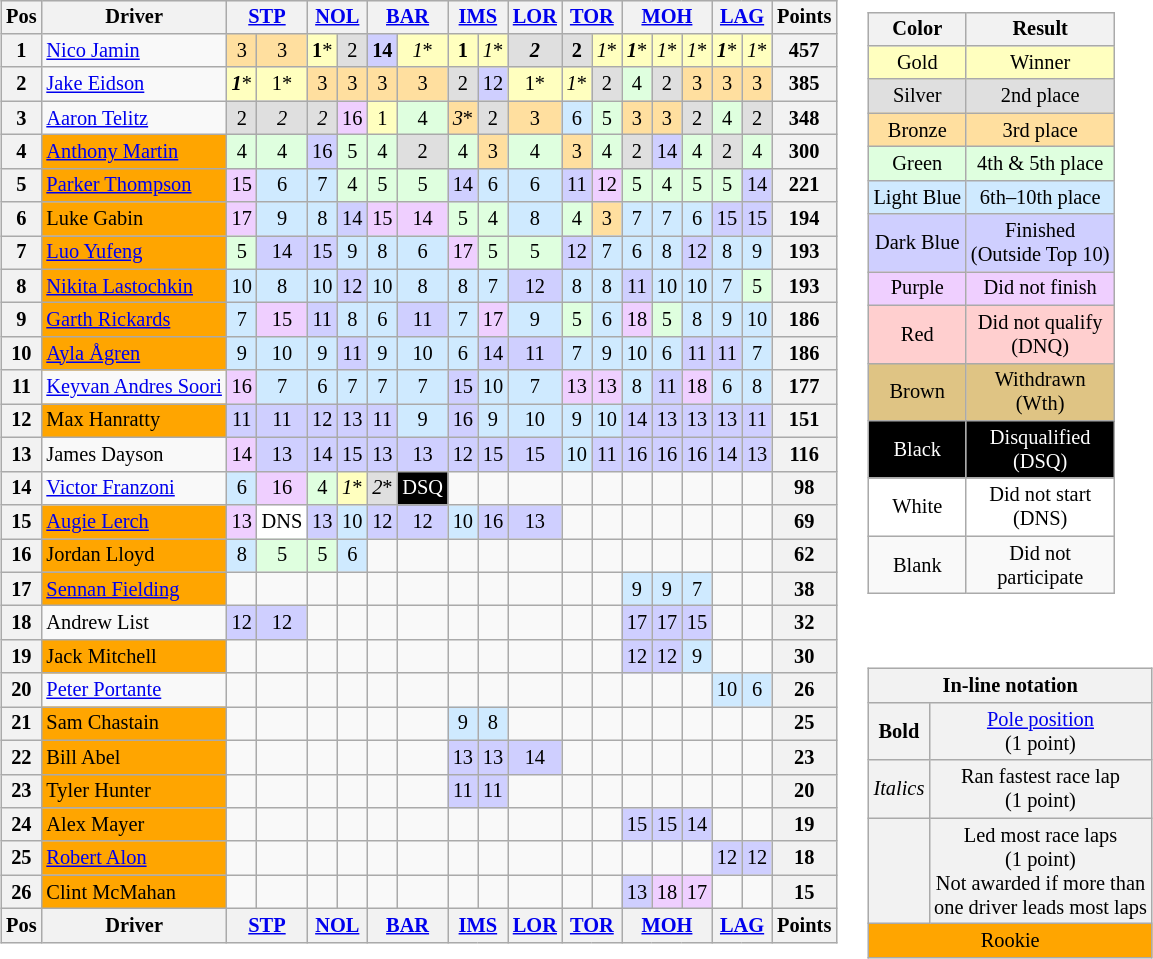<table>
<tr>
<td><br><table class="wikitable" style="font-size:85%; text-align:center">
<tr valign="top">
<th valign="middle">Pos</th>
<th valign="middle">Driver</th>
<th colspan=2><a href='#'>STP</a></th>
<th colspan=2><a href='#'>NOL</a></th>
<th colspan=2><a href='#'>BAR</a></th>
<th colspan=2><a href='#'>IMS</a></th>
<th><a href='#'>LOR</a></th>
<th colspan=2><a href='#'>TOR</a></th>
<th colspan=3><a href='#'>MOH</a></th>
<th colspan=2><a href='#'>LAG</a></th>
<th valign="middle">Points</th>
</tr>
<tr>
<th>1</th>
<td align="left"> <a href='#'>Nico Jamin</a></td>
<td style="background:#FFDF9F;">3</td>
<td style="background:#FFDF9F;">3</td>
<td style="background:#FFFFBF;"><strong>1</strong>*</td>
<td style="background:#DFDFDF;">2</td>
<td style="background:#CFCFFF;"><strong>14</strong></td>
<td style="background:#FFFFBF;"><em>1</em>*</td>
<td style="background:#FFFFBF;"><strong>1</strong></td>
<td style="background:#FFFFBF;"><em>1</em>*</td>
<td style="background:#DFDFDF;"><strong><em>2</em></strong></td>
<td style="background:#DFDFDF;"><strong>2</strong></td>
<td style="background:#FFFFBF;"><em>1</em>*</td>
<td style="background:#FFFFBF;"><strong><em>1</em></strong>*</td>
<td style="background:#FFFFBF;"><em>1</em>*</td>
<td style="background:#FFFFBF;"><em>1</em>*</td>
<td style="background:#FFFFBF;"><strong><em>1</em></strong>*</td>
<td style="background:#FFFFBF;"><em>1</em>*</td>
<th>457</th>
</tr>
<tr>
<th>2</th>
<td align="left"> <a href='#'>Jake Eidson</a></td>
<td style="background:#FFFFBF;"><strong><em>1</em></strong>*</td>
<td style="background:#FFFFBF;">1*</td>
<td style="background:#FFDF9F;">3</td>
<td style="background:#FFDF9F;">3</td>
<td style="background:#FFDF9F;">3</td>
<td style="background:#FFDF9F;">3</td>
<td style="background:#DFDFDF;">2</td>
<td style="background:#CFCFFF;">12</td>
<td style="background:#FFFFBF;">1*</td>
<td style="background:#FFFFBF;"><em>1</em>*</td>
<td style="background:#DFDFDF;">2</td>
<td style="background:#DFFFDF;">4</td>
<td style="background:#DFDFDF;">2</td>
<td style="background:#FFDF9F;">3</td>
<td style="background:#FFDF9F;">3</td>
<td style="background:#FFDF9F;">3</td>
<th>385</th>
</tr>
<tr>
<th>3</th>
<td align="left"> <a href='#'>Aaron Telitz</a></td>
<td style="background:#DFDFDF;">2</td>
<td style="background:#DFDFDF;"><em>2</em></td>
<td style="background:#DFDFDF;"><em>2</em></td>
<td style="background:#EFCFFF;">16</td>
<td style="background:#FFFFBF;">1</td>
<td style="background:#DFFFDF;">4</td>
<td style="background:#FFDF9F;"><em>3</em>*</td>
<td style="background:#DFDFDF;">2</td>
<td style="background:#FFDF9F;">3</td>
<td style="background:#CFEAFF;">6</td>
<td style="background:#DFFFDF;">5</td>
<td style="background:#FFDF9F;">3</td>
<td style="background:#FFDF9F;">3</td>
<td style="background:#DFDFDF;">2</td>
<td style="background:#DFFFDF;">4</td>
<td style="background:#DFDFDF;">2</td>
<th>348</th>
</tr>
<tr>
<th>4</th>
<td style="background:Orange;" align="left"> <a href='#'>Anthony Martin</a></td>
<td style="background:#DFFFDF;">4</td>
<td style="background:#DFFFDF;">4</td>
<td style="background:#CFCFFF;">16</td>
<td style="background:#DFFFDF;">5</td>
<td style="background:#DFFFDF;">4</td>
<td style="background:#DFDFDF;">2</td>
<td style="background:#DFFFDF;">4</td>
<td style="background:#FFDF9F;">3</td>
<td style="background:#DFFFDF;">4</td>
<td style="background:#FFDF9F;">3</td>
<td style="background:#DFFFDF;">4</td>
<td style="background:#DFDFDF;">2</td>
<td style="background:#CFCFFF;">14</td>
<td style="background:#DFFFDF;">4</td>
<td style="background:#DFDFDF;">2</td>
<td style="background:#DFFFDF;">4</td>
<th>300</th>
</tr>
<tr>
<th>5</th>
<td style="background:Orange;" align="left"> <a href='#'>Parker Thompson</a></td>
<td style="background:#EFCFFF;">15</td>
<td style="background:#CFEAFF;">6</td>
<td style="background:#CFEAFF;">7</td>
<td style="background:#DFFFDF;">4</td>
<td style="background:#DFFFDF;">5</td>
<td style="background:#DFFFDF;">5</td>
<td style="background:#CFCFFF;">14</td>
<td style="background:#CFEAFF;">6</td>
<td style="background:#CFEAFF;">6</td>
<td style="background:#CFCFFF;">11</td>
<td style="background:#EFCFFF;">12</td>
<td style="background:#DFFFDF;">5</td>
<td style="background:#DFFFDF;">4</td>
<td style="background:#DFFFDF;">5</td>
<td style="background:#DFFFDF;">5</td>
<td style="background:#CFCFFF;">14</td>
<th>221</th>
</tr>
<tr>
<th>6</th>
<td style="background:Orange;" align="left"> Luke Gabin</td>
<td style="background:#EFCFFF;">17</td>
<td style="background:#CFEAFF;">9</td>
<td style="background:#CFEAFF;">8</td>
<td style="background:#CFCFFF;">14</td>
<td style="background:#EFCFFF;">15</td>
<td style="background:#EFCFFF;">14</td>
<td style="background:#DFFFDF;">5</td>
<td style="background:#DFFFDF;">4</td>
<td style="background:#CFEAFF;">8</td>
<td style="background:#DFFFDF;">4</td>
<td style="background:#FFDF9F;">3</td>
<td style="background:#CFEAFF;">7</td>
<td style="background:#CFEAFF;">7</td>
<td style="background:#CFEAFF;">6</td>
<td style="background:#CFCFFF;">15</td>
<td style="background:#CFCFFF;">15</td>
<th>194</th>
</tr>
<tr>
<th>7</th>
<td style="background:Orange;" align="left"> <a href='#'>Luo Yufeng</a></td>
<td style="background:#DFFFDF;">5</td>
<td style="background:#CFCFFF;">14</td>
<td style="background:#CFCFFF;">15</td>
<td style="background:#CFEAFF;">9</td>
<td style="background:#CFEAFF;">8</td>
<td style="background:#CFEAFF;">6</td>
<td style="background:#EFCFFF;">17</td>
<td style="background:#DFFFDF;">5</td>
<td style="background:#DFFFDF;">5</td>
<td style="background:#CFCFFF;">12</td>
<td style="background:#CFEAFF;">7</td>
<td style="background:#CFEAFF;">6</td>
<td style="background:#CFEAFF;">8</td>
<td style="background:#CFCFFF;">12</td>
<td style="background:#CFEAFF;">8</td>
<td style="background:#CFEAFF;">9</td>
<th>193</th>
</tr>
<tr>
<th>8</th>
<td style="background:Orange;" align="left"> <a href='#'>Nikita Lastochkin</a></td>
<td style="background:#CFEAFF;">10</td>
<td style="background:#CFEAFF;">8</td>
<td style="background:#CFEAFF;">10</td>
<td style="background:#CFCFFF;">12</td>
<td style="background:#CFEAFF;">10</td>
<td style="background:#CFEAFF;">8</td>
<td style="background:#CFEAFF;">8</td>
<td style="background:#CFEAFF;">7</td>
<td style="background:#CFCFFF;">12</td>
<td style="background:#CFEAFF;">8</td>
<td style="background:#CFEAFF;">8</td>
<td style="background:#CFCFFF;">11</td>
<td style="background:#CFEAFF;">10</td>
<td style="background:#CFEAFF;">10</td>
<td style="background:#CFEAFF;">7</td>
<td style="background:#DFFFDF;">5</td>
<th>193</th>
</tr>
<tr>
<th>9</th>
<td style="background:Orange;" align="left"> <a href='#'>Garth Rickards</a></td>
<td style="background:#CFEAFF;">7</td>
<td style="background:#EFCFFF;">15</td>
<td style="background:#CFCFFF;">11</td>
<td style="background:#CFEAFF;">8</td>
<td style="background:#CFEAFF;">6</td>
<td style="background:#CFCFFF;">11</td>
<td style="background:#CFEAFF;">7</td>
<td style="background:#EFCFFF;">17</td>
<td style="background:#CFEAFF;">9</td>
<td style="background:#DFFFDF;">5</td>
<td style="background:#CFEAFF;">6</td>
<td style="background:#EFCFFF;">18</td>
<td style="background:#DFFFDF;">5</td>
<td style="background:#CFEAFF;">8</td>
<td style="background:#CFEAFF;">9</td>
<td style="background:#CFEAFF;">10</td>
<th>186</th>
</tr>
<tr>
<th>10</th>
<td style="background:Orange;" align="left"> <a href='#'>Ayla Ågren</a></td>
<td style="background:#CFEAFF;">9</td>
<td style="background:#CFEAFF;">10</td>
<td style="background:#CFEAFF;">9</td>
<td style="background:#CFCFFF;">11</td>
<td style="background:#CFEAFF;">9</td>
<td style="background:#CFEAFF;">10</td>
<td style="background:#CFEAFF;">6</td>
<td style="background:#CFCFFF;">14</td>
<td style="background:#CFCFFF;">11</td>
<td style="background:#CFEAFF;">7</td>
<td style="background:#CFEAFF;">9</td>
<td style="background:#CFEAFF;">10</td>
<td style="background:#CFEAFF;">6</td>
<td style="background:#CFCFFF;">11</td>
<td style="background:#CFCFFF;">11</td>
<td style="background:#CFEAFF;">7</td>
<th>186</th>
</tr>
<tr>
<th>11</th>
<td align="left"> <a href='#'>Keyvan Andres Soori</a></td>
<td style="background:#EFCFFF;">16</td>
<td style="background:#CFEAFF;">7</td>
<td style="background:#CFEAFF;">6</td>
<td style="background:#CFEAFF;">7</td>
<td style="background:#CFEAFF;">7</td>
<td style="background:#CFEAFF;">7</td>
<td style="background:#CFCFFF;">15</td>
<td style="background:#CFEAFF;">10</td>
<td style="background:#CFEAFF;">7</td>
<td style="background:#EFCFFF;">13</td>
<td style="background:#EFCFFF;">13</td>
<td style="background:#CFEAFF;">8</td>
<td style="background:#CFCFFF;">11</td>
<td style="background:#EFCFFF;">18</td>
<td style="background:#CFEAFF;">6</td>
<td style="background:#CFEAFF;">8</td>
<th>177</th>
</tr>
<tr>
<th>12</th>
<td style="background:Orange;" align="left"> Max Hanratty</td>
<td style="background:#CFCFFF;">11</td>
<td style="background:#CFCFFF;">11</td>
<td style="background:#CFCFFF;">12</td>
<td style="background:#CFCFFF;">13</td>
<td style="background:#CFCFFF;">11</td>
<td style="background:#CFEAFF;">9</td>
<td style="background:#CFCFFF;">16</td>
<td style="background:#CFEAFF;">9</td>
<td style="background:#CFEAFF;">10</td>
<td style="background:#CFEAFF;">9</td>
<td style="background:#CFEAFF;">10</td>
<td style="background:#CFCFFF;">14</td>
<td style="background:#CFCFFF;">13</td>
<td style="background:#CFCFFF;">13</td>
<td style="background:#CFCFFF;">13</td>
<td style="background:#CFCFFF;">11</td>
<th>151</th>
</tr>
<tr>
<th>13</th>
<td align="left"> James Dayson</td>
<td style="background:#EFCFFF;">14</td>
<td style="background:#CFCFFF;">13</td>
<td style="background:#CFCFFF;">14</td>
<td style="background:#CFCFFF;">15</td>
<td style="background:#CFCFFF;">13</td>
<td style="background:#CFCFFF;">13</td>
<td style="background:#CFCFFF;">12</td>
<td style="background:#CFCFFF;">15</td>
<td style="background:#CFCFFF;">15</td>
<td style="background:#CFEAFF;">10</td>
<td style="background:#CFCFFF;">11</td>
<td style="background:#CFCFFF;">16</td>
<td style="background:#CFCFFF;">16</td>
<td style="background:#CFCFFF;">16</td>
<td style="background:#CFCFFF;">14</td>
<td style="background:#CFCFFF;">13</td>
<th>116</th>
</tr>
<tr>
<th>14</th>
<td align="left"> <a href='#'>Victor Franzoni</a></td>
<td style="background:#CFEAFF;">6</td>
<td style="background:#EFCFFF;">16</td>
<td style="background:#DFFFDF;">4</td>
<td style="background:#FFFFBF;"><em>1</em>*</td>
<td style="background:#DFDFDF;"><em>2</em>*</td>
<td style="background:#000000; color:white;">DSQ</td>
<td></td>
<td></td>
<td></td>
<td></td>
<td></td>
<td></td>
<td></td>
<td></td>
<td></td>
<td></td>
<th>98</th>
</tr>
<tr>
<th>15</th>
<td style="background:Orange;" align="left"> <a href='#'>Augie Lerch</a></td>
<td style="background:#EFCFFF;">13</td>
<td style="background:#FFFFFF;">DNS</td>
<td style="background:#CFCFFF;">13</td>
<td style="background:#CFEAFF;">10</td>
<td style="background:#CFCFFF;">12</td>
<td style="background:#CFCFFF;">12</td>
<td style="background:#CFEAFF;">10</td>
<td style="background:#CFCFFF;">16</td>
<td style="background:#CFCFFF;">13</td>
<td></td>
<td></td>
<td></td>
<td></td>
<td></td>
<td></td>
<td></td>
<th>69</th>
</tr>
<tr>
<th>16</th>
<td style="background:Orange;" align="left"> Jordan Lloyd</td>
<td style="background:#CFEAFF;">8</td>
<td style="background:#DFFFDF;">5</td>
<td style="background:#DFFFDF;">5</td>
<td style="background:#CFEAFF;">6</td>
<td></td>
<td></td>
<td></td>
<td></td>
<td></td>
<td></td>
<td></td>
<td></td>
<td></td>
<td></td>
<td></td>
<td></td>
<th>62</th>
</tr>
<tr>
<th>17</th>
<td style="background:Orange;" align="left"> <a href='#'>Sennan Fielding</a></td>
<td></td>
<td></td>
<td></td>
<td></td>
<td></td>
<td></td>
<td></td>
<td></td>
<td></td>
<td></td>
<td></td>
<td style="background:#CFEAFF;">9</td>
<td style="background:#CFEAFF;">9</td>
<td style="background:#CFEAFF;">7</td>
<td></td>
<td></td>
<th>38</th>
</tr>
<tr>
<th>18</th>
<td align="left"> Andrew List</td>
<td style="background:#CFCFFF;">12</td>
<td style="background:#CFCFFF;">12</td>
<td></td>
<td></td>
<td></td>
<td></td>
<td></td>
<td></td>
<td></td>
<td></td>
<td></td>
<td style="background:#CFCFFF;">17</td>
<td style="background:#CFCFFF;">17</td>
<td style="background:#CFCFFF;">15</td>
<td></td>
<td></td>
<th>32</th>
</tr>
<tr>
<th>19</th>
<td style="background:Orange;" align="left"> Jack Mitchell</td>
<td></td>
<td></td>
<td></td>
<td></td>
<td></td>
<td></td>
<td></td>
<td></td>
<td></td>
<td></td>
<td></td>
<td style="background:#CFCFFF;">12</td>
<td style="background:#CFCFFF;">12</td>
<td style="background:#CFEAFF;">9</td>
<td></td>
<td></td>
<th>30</th>
</tr>
<tr>
<th>20</th>
<td align="left"> <a href='#'>Peter Portante</a></td>
<td></td>
<td></td>
<td></td>
<td></td>
<td></td>
<td></td>
<td></td>
<td></td>
<td></td>
<td></td>
<td></td>
<td></td>
<td></td>
<td></td>
<td style="background:#CFEAFF;">10</td>
<td style="background:#CFEAFF;">6</td>
<th>26</th>
</tr>
<tr>
<th>21</th>
<td style="background:Orange;" align="left"> Sam Chastain</td>
<td></td>
<td></td>
<td></td>
<td></td>
<td></td>
<td></td>
<td style="background:#CFEAFF;">9</td>
<td style="background:#CFEAFF;">8</td>
<td></td>
<td></td>
<td></td>
<td></td>
<td></td>
<td></td>
<td></td>
<td></td>
<th>25</th>
</tr>
<tr>
<th>22</th>
<td style="background:Orange;" align="left"> Bill Abel</td>
<td></td>
<td></td>
<td></td>
<td></td>
<td></td>
<td></td>
<td style="background:#CFCFFF;">13</td>
<td style="background:#CFCFFF;">13</td>
<td style="background:#CFCFFF;">14</td>
<td></td>
<td></td>
<td></td>
<td></td>
<td></td>
<td></td>
<td></td>
<th>23</th>
</tr>
<tr>
<th>23</th>
<td style="background:Orange;" align="left"> Tyler Hunter</td>
<td></td>
<td></td>
<td></td>
<td></td>
<td></td>
<td></td>
<td style="background:#CFCFFF;">11</td>
<td style="background:#CFCFFF;">11</td>
<td></td>
<td></td>
<td></td>
<td></td>
<td></td>
<td></td>
<td></td>
<td></td>
<th>20</th>
</tr>
<tr>
<th>24</th>
<td style="background:Orange;" align="left"> Alex Mayer</td>
<td></td>
<td></td>
<td></td>
<td></td>
<td></td>
<td></td>
<td></td>
<td></td>
<td></td>
<td></td>
<td></td>
<td style="background:#CFCFFF;">15</td>
<td style="background:#CFCFFF;">15</td>
<td style="background:#CFCFFF;">14</td>
<td></td>
<td></td>
<th>19</th>
</tr>
<tr>
<th>25</th>
<td style="background:Orange;" align="left"> <a href='#'>Robert Alon</a></td>
<td></td>
<td></td>
<td></td>
<td></td>
<td></td>
<td></td>
<td></td>
<td></td>
<td></td>
<td></td>
<td></td>
<td></td>
<td></td>
<td></td>
<td style="background:#CFCFFF;">12</td>
<td style="background:#CFCFFF;">12</td>
<th>18</th>
</tr>
<tr>
<th>26</th>
<td style="background:Orange;" align="left"> Clint McMahan</td>
<td></td>
<td></td>
<td></td>
<td></td>
<td></td>
<td></td>
<td></td>
<td></td>
<td></td>
<td></td>
<td></td>
<td style="background:#CFCFFF;">13</td>
<td style="background:#EFCFFF;">18</td>
<td style="background:#EFCFFF;">17</td>
<td></td>
<td></td>
<th>15</th>
</tr>
<tr style="background: #f9f9f9;" valign="top">
<th valign="middle">Pos</th>
<th valign="middle">Driver</th>
<th colspan=2><a href='#'>STP</a></th>
<th colspan=2><a href='#'>NOL</a></th>
<th colspan=2><a href='#'>BAR</a></th>
<th colspan=2><a href='#'>IMS</a></th>
<th><a href='#'>LOR</a></th>
<th colspan=2><a href='#'>TOR</a></th>
<th colspan=3><a href='#'>MOH</a></th>
<th colspan=2><a href='#'>LAG</a></th>
<th valign="middle">Points</th>
</tr>
</table>
</td>
<td valign="top"><br><table>
<tr>
<td><br><table style="margin-right:0; font-size:85%; text-align:center;" class="wikitable">
<tr>
<th>Color</th>
<th>Result</th>
</tr>
<tr style="background:#FFFFBF;">
<td>Gold</td>
<td>Winner</td>
</tr>
<tr style="background:#DFDFDF;">
<td>Silver</td>
<td>2nd place</td>
</tr>
<tr style="background:#FFDF9F;">
<td>Bronze</td>
<td>3rd place</td>
</tr>
<tr style="background:#DFFFDF;">
<td>Green</td>
<td>4th & 5th place</td>
</tr>
<tr style="background:#CFEAFF;">
<td>Light Blue</td>
<td>6th–10th place</td>
</tr>
<tr style="background:#CFCFFF;">
<td>Dark Blue</td>
<td>Finished<br>(Outside Top 10)</td>
</tr>
<tr style="background:#EFCFFF;">
<td>Purple</td>
<td>Did not finish</td>
</tr>
<tr style="background:#FFCFCF;">
<td>Red</td>
<td>Did not qualify<br>(DNQ)</td>
</tr>
<tr style="background:#DFC484;">
<td>Brown</td>
<td>Withdrawn<br>(Wth)</td>
</tr>
<tr style="background:#000000; color:white;">
<td>Black</td>
<td>Disqualified<br>(DSQ)</td>
</tr>
<tr style="background:#FFFFFF;">
<td>White</td>
<td>Did not start<br>(DNS)</td>
</tr>
<tr>
<td>Blank</td>
<td>Did not<br>participate</td>
</tr>
</table>
</td>
</tr>
<tr>
<td><br><table style="margin-right:0; font-size:85%; text-align:center;" class="wikitable">
<tr>
<td style="background:#F2F2F2;" align=center colspan=2><strong>In-line notation</strong></td>
</tr>
<tr>
<td style="background:#F2F2F2;" align=center><strong>Bold</strong></td>
<td style="background:#F2F2F2;" align=center><a href='#'>Pole position</a><br>(1 point)</td>
</tr>
<tr>
<td style="background:#F2F2F2;" align=center><em>Italics</em></td>
<td style="background:#F2F2F2;" align=center>Ran fastest race lap<br>(1 point)</td>
</tr>
<tr>
<td style="background:#F2F2F2;" align=center></td>
<td style="background:#F2F2F2;" align=center>Led most race laps<br>(1 point)<br>Not awarded if more than<br>one driver leads most laps</td>
</tr>
<tr>
<td style="background:Orange;" align=center colspan=2>Rookie</td>
</tr>
</table>
</td>
</tr>
</table>
</td>
</tr>
</table>
